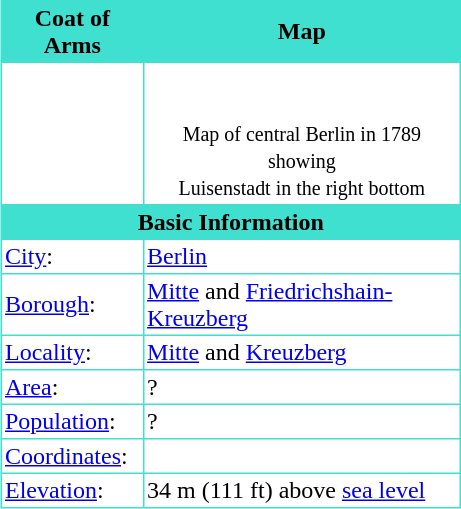<table cellpadding="2" style="float: right; width: 307px; background: #40E0D0; margin-left: 1em; border-spacing: 1px;">
<tr>
<th>Coat of Arms</th>
<th>Map</th>
</tr>
<tr style="background: #ffffff;" align="center">
<td><br><br></td>
<td><br><br><small>Map of central Berlin in 1789 showing <br> Luisenstadt in the right bottom</small></td>
</tr>
<tr>
<th colspan=2>Basic Information</th>
</tr>
<tr style="background: #ffffff;">
<td><a href='#'>City</a>:</td>
<td><a href='#'>Berlin</a></td>
</tr>
<tr style="background: #ffffff;">
<td><a href='#'>Borough</a>:</td>
<td><a href='#'>Mitte</a> and <a href='#'>Friedrichshain-Kreuzberg</a></td>
</tr>
<tr style="background: #ffffff;">
<td><a href='#'>Locality</a>:</td>
<td><a href='#'>Mitte</a> and <a href='#'>Kreuzberg</a></td>
</tr>
<tr style="background: #ffffff;">
<td><a href='#'>Area</a>:</td>
<td>?</td>
</tr>
<tr style="background: #ffffff;">
<td><a href='#'>Population</a>:</td>
<td>?</td>
</tr>
<tr style="background: #ffffff;">
<td><a href='#'>Coordinates</a>:</td>
<td></td>
</tr>
<tr style="background: #ffffff;">
<td><a href='#'>Elevation</a>:</td>
<td>34 m (111 ft) above <a href='#'>sea level</a></td>
</tr>
</table>
